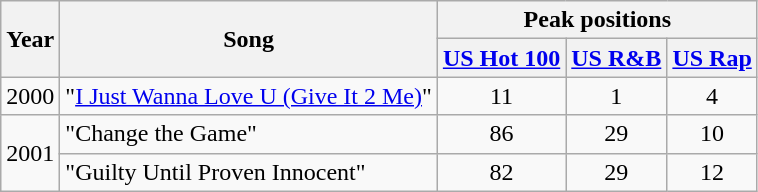<table class="wikitable">
<tr>
<th rowspan="2">Year</th>
<th rowspan="2">Song</th>
<th colspan="4">Peak positions</th>
</tr>
<tr>
<th><a href='#'>US Hot 100</a></th>
<th><a href='#'>US R&B</a></th>
<th><a href='#'>US Rap</a></th>
</tr>
<tr>
<td>2000</td>
<td>"<a href='#'>I Just Wanna Love U (Give It 2 Me)</a>"</td>
<td style="text-align:center;">11</td>
<td style="text-align:center;">1</td>
<td style="text-align:center;">4</td>
</tr>
<tr>
<td rowspan="2">2001</td>
<td>"Change the Game"</td>
<td style="text-align:center;">86</td>
<td style="text-align:center;">29</td>
<td style="text-align:center;">10</td>
</tr>
<tr>
<td>"Guilty Until Proven Innocent"</td>
<td style="text-align:center;">82</td>
<td style="text-align:center;">29</td>
<td style="text-align:center;">12</td>
</tr>
</table>
